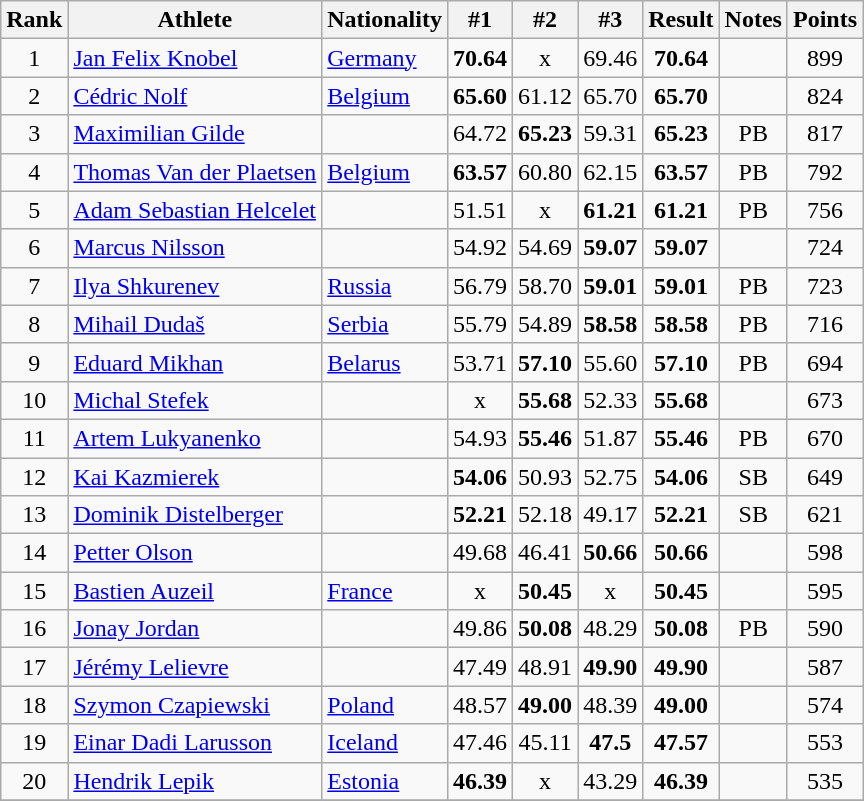<table class="wikitable sortable" style="text-align:center">
<tr>
<th>Rank</th>
<th>Athlete</th>
<th>Nationality</th>
<th>#1</th>
<th>#2</th>
<th>#3</th>
<th>Result</th>
<th>Notes</th>
<th>Points</th>
</tr>
<tr>
<td>1</td>
<td align="left"><a href='#'>Jan Felix Knobel</a></td>
<td align=left> <a href='#'>Germany</a></td>
<td><strong>70.64</strong></td>
<td>x</td>
<td>69.46</td>
<td><strong>70.64</strong></td>
<td></td>
<td>899</td>
</tr>
<tr>
<td>2</td>
<td align="left"><a href='#'>Cédric Nolf</a></td>
<td align=left> <a href='#'>Belgium</a></td>
<td><strong>65.60</strong></td>
<td>61.12</td>
<td>65.70</td>
<td><strong>65.70</strong></td>
<td></td>
<td>824</td>
</tr>
<tr>
<td>3</td>
<td align="left"><a href='#'>Maximilian Gilde</a></td>
<td align=left></td>
<td>64.72</td>
<td><strong>65.23</strong></td>
<td>59.31</td>
<td><strong>65.23</strong></td>
<td>PB</td>
<td>817</td>
</tr>
<tr>
<td>4</td>
<td align="left"><a href='#'>Thomas Van der Plaetsen</a></td>
<td align=left> <a href='#'>Belgium</a></td>
<td><strong>63.57</strong></td>
<td>60.80</td>
<td>62.15</td>
<td><strong>63.57</strong></td>
<td>PB</td>
<td>792</td>
</tr>
<tr>
<td>5</td>
<td align="left"><a href='#'>Adam Sebastian Helcelet</a></td>
<td align=left></td>
<td>51.51</td>
<td>x</td>
<td><strong>61.21</strong></td>
<td><strong>61.21</strong></td>
<td>PB</td>
<td>756</td>
</tr>
<tr>
<td>6</td>
<td align="left"><a href='#'>Marcus Nilsson</a></td>
<td align=left></td>
<td>54.92</td>
<td>54.69</td>
<td><strong>59.07</strong></td>
<td><strong>59.07</strong></td>
<td></td>
<td>724</td>
</tr>
<tr>
<td>7</td>
<td align="left"><a href='#'>Ilya Shkurenev</a></td>
<td align=left> <a href='#'>Russia</a></td>
<td>56.79</td>
<td>58.70</td>
<td><strong>59.01</strong></td>
<td><strong>59.01</strong></td>
<td>PB</td>
<td>723</td>
</tr>
<tr>
<td>8</td>
<td align="left"><a href='#'>Mihail Dudaš</a></td>
<td align=left> <a href='#'>Serbia</a></td>
<td>55.79</td>
<td>54.89</td>
<td><strong>58.58</strong></td>
<td><strong>58.58</strong></td>
<td>PB</td>
<td>716</td>
</tr>
<tr>
<td>9</td>
<td align="left"><a href='#'>Eduard Mikhan</a></td>
<td align=left> <a href='#'>Belarus</a></td>
<td>53.71</td>
<td><strong>57.10</strong></td>
<td>55.60</td>
<td><strong>57.10</strong></td>
<td>PB</td>
<td>694</td>
</tr>
<tr>
<td>10</td>
<td align="left"><a href='#'>Michal Stefek</a></td>
<td align=left></td>
<td>x</td>
<td><strong>55.68</strong></td>
<td>52.33</td>
<td><strong>55.68</strong></td>
<td></td>
<td>673</td>
</tr>
<tr>
<td>11</td>
<td align="left"><a href='#'>Artem Lukyanenko</a></td>
<td align=left></td>
<td>54.93</td>
<td><strong>55.46</strong></td>
<td>51.87</td>
<td><strong>55.46</strong></td>
<td>PB</td>
<td>670</td>
</tr>
<tr>
<td>12</td>
<td align="left"><a href='#'>Kai Kazmierek</a></td>
<td align=left></td>
<td><strong>54.06</strong></td>
<td>50.93</td>
<td>52.75</td>
<td><strong>54.06</strong></td>
<td>SB</td>
<td>649</td>
</tr>
<tr>
<td>13</td>
<td align="left"><a href='#'>Dominik Distelberger</a></td>
<td align=left></td>
<td><strong>52.21</strong></td>
<td>52.18</td>
<td>49.17</td>
<td><strong>52.21</strong></td>
<td>SB</td>
<td>621</td>
</tr>
<tr>
<td>14</td>
<td align="left"><a href='#'>Petter Olson</a></td>
<td align=left></td>
<td>49.68</td>
<td>46.41</td>
<td><strong>50.66</strong></td>
<td><strong>50.66</strong></td>
<td></td>
<td>598</td>
</tr>
<tr>
<td>15</td>
<td align="left"><a href='#'>Bastien Auzeil</a></td>
<td align=left> <a href='#'>France</a></td>
<td>x</td>
<td><strong>50.45</strong></td>
<td>x</td>
<td><strong>50.45</strong></td>
<td></td>
<td>595</td>
</tr>
<tr>
<td>16</td>
<td align="left"><a href='#'>Jonay Jordan</a></td>
<td align=left></td>
<td>49.86</td>
<td><strong>50.08</strong></td>
<td>48.29</td>
<td><strong>50.08</strong></td>
<td>PB</td>
<td>590</td>
</tr>
<tr>
<td>17</td>
<td align="left"><a href='#'>Jérémy Lelievre</a></td>
<td align=left></td>
<td>47.49</td>
<td>48.91</td>
<td><strong>49.90</strong></td>
<td><strong>49.90</strong></td>
<td></td>
<td>587</td>
</tr>
<tr>
<td>18</td>
<td align="left"><a href='#'>Szymon Czapiewski</a></td>
<td align=left> <a href='#'>Poland</a></td>
<td>48.57</td>
<td><strong>49.00</strong></td>
<td>48.39</td>
<td><strong>49.00</strong></td>
<td></td>
<td>574</td>
</tr>
<tr>
<td>19</td>
<td align="left"><a href='#'>Einar Dadi Larusson</a></td>
<td align=left> <a href='#'>Iceland</a></td>
<td>47.46</td>
<td>45.11</td>
<td><strong>47.5</strong></td>
<td><strong>47.57</strong></td>
<td></td>
<td>553</td>
</tr>
<tr>
<td>20</td>
<td align="left"><a href='#'>Hendrik Lepik</a></td>
<td align=left> <a href='#'>Estonia</a></td>
<td><strong>46.39</strong></td>
<td>x</td>
<td>43.29</td>
<td><strong>46.39</strong></td>
<td></td>
<td>535</td>
</tr>
<tr>
</tr>
</table>
